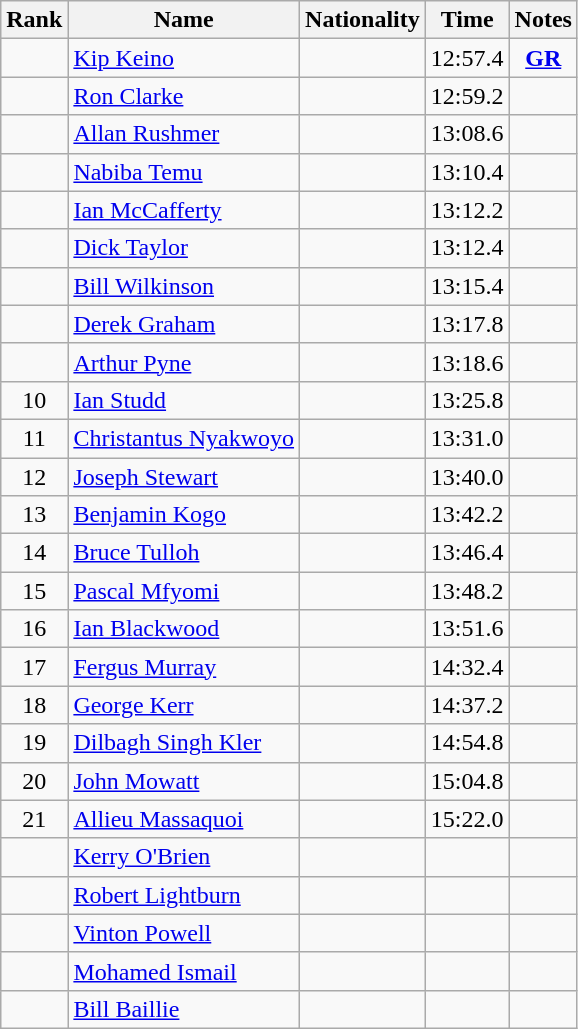<table class="wikitable sortable sticky-header" style=" text-align:center">
<tr>
<th scope="col">Rank</th>
<th scope="col">Name</th>
<th scope="col">Nationality</th>
<th scope="col">Time</th>
<th scope="col">Notes</th>
</tr>
<tr>
<td></td>
<td align=left><a href='#'>Kip Keino</a></td>
<td align=left></td>
<td>12:57.4</td>
<td><strong><a href='#'>GR</a></strong></td>
</tr>
<tr>
<td></td>
<td align=left><a href='#'>Ron Clarke</a></td>
<td align=left></td>
<td>12:59.2</td>
<td></td>
</tr>
<tr>
<td></td>
<td align=left><a href='#'>Allan Rushmer</a></td>
<td align=left></td>
<td>13:08.6</td>
<td></td>
</tr>
<tr>
<td></td>
<td align=left><a href='#'>Nabiba Temu</a></td>
<td align=left></td>
<td>13:10.4</td>
<td></td>
</tr>
<tr>
<td></td>
<td align=left><a href='#'>Ian McCafferty</a></td>
<td align=left></td>
<td>13:12.2</td>
<td></td>
</tr>
<tr>
<td></td>
<td align=left><a href='#'>Dick Taylor</a></td>
<td align=left></td>
<td>13:12.4</td>
<td></td>
</tr>
<tr>
<td></td>
<td align=left><a href='#'>Bill Wilkinson</a></td>
<td align=left></td>
<td>13:15.4</td>
<td></td>
</tr>
<tr>
<td></td>
<td align=left><a href='#'>Derek Graham</a></td>
<td align=left></td>
<td>13:17.8</td>
<td></td>
</tr>
<tr>
<td></td>
<td align=left><a href='#'>Arthur Pyne</a></td>
<td align=left></td>
<td>13:18.6</td>
<td></td>
</tr>
<tr>
<td>10</td>
<td align=left><a href='#'>Ian Studd</a></td>
<td align=left></td>
<td>13:25.8</td>
<td></td>
</tr>
<tr>
<td>11</td>
<td align=left><a href='#'>Christantus Nyakwoyo</a></td>
<td align=left></td>
<td>13:31.0</td>
<td></td>
</tr>
<tr>
<td>12</td>
<td align=left><a href='#'>Joseph Stewart</a></td>
<td align=left></td>
<td>13:40.0</td>
<td></td>
</tr>
<tr>
<td>13</td>
<td align=left><a href='#'>Benjamin Kogo</a></td>
<td align=left></td>
<td>13:42.2</td>
<td></td>
</tr>
<tr>
<td>14</td>
<td align=left><a href='#'>Bruce Tulloh</a></td>
<td align=left></td>
<td>13:46.4</td>
<td></td>
</tr>
<tr>
<td>15</td>
<td align=left><a href='#'>Pascal Mfyomi</a></td>
<td align=left></td>
<td>13:48.2</td>
<td></td>
</tr>
<tr>
<td>16</td>
<td align=left><a href='#'>Ian Blackwood</a></td>
<td align=left></td>
<td>13:51.6</td>
<td></td>
</tr>
<tr>
<td>17</td>
<td align=left><a href='#'>Fergus Murray</a></td>
<td align=left></td>
<td>14:32.4</td>
<td></td>
</tr>
<tr>
<td>18</td>
<td align=left><a href='#'>George Kerr</a></td>
<td align=left></td>
<td>14:37.2</td>
<td></td>
</tr>
<tr>
<td>19</td>
<td align=left><a href='#'>Dilbagh Singh Kler</a></td>
<td align=left></td>
<td>14:54.8</td>
<td></td>
</tr>
<tr>
<td>20</td>
<td align=left><a href='#'>John Mowatt</a></td>
<td align=left></td>
<td>15:04.8</td>
<td></td>
</tr>
<tr>
<td>21</td>
<td align=left><a href='#'>Allieu Massaquoi</a></td>
<td align=left></td>
<td>15:22.0</td>
<td></td>
</tr>
<tr>
<td></td>
<td align=left><a href='#'>Kerry O'Brien</a></td>
<td align=left></td>
<td></td>
<td></td>
</tr>
<tr>
<td></td>
<td align=left><a href='#'>Robert Lightburn</a></td>
<td align=left></td>
<td></td>
<td></td>
</tr>
<tr>
<td></td>
<td align=left><a href='#'>Vinton Powell</a></td>
<td align=left></td>
<td></td>
<td></td>
</tr>
<tr>
<td></td>
<td align=left><a href='#'>Mohamed Ismail</a></td>
<td align=left></td>
<td></td>
<td></td>
</tr>
<tr>
<td></td>
<td align=left><a href='#'>Bill Baillie</a></td>
<td align=left></td>
<td></td>
<td></td>
</tr>
</table>
